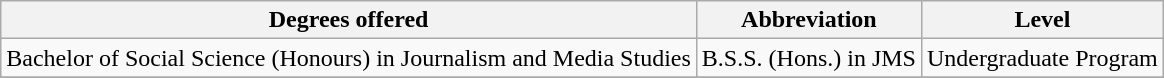<table class="wikitable">
<tr>
<th>Degrees offered</th>
<th>Abbreviation</th>
<th>Level</th>
</tr>
<tr>
<td>Bachelor of Social Science (Honours) in Journalism and Media Studies</td>
<td>B.S.S. (Hons.) in JMS</td>
<td>Undergraduate Program</td>
</tr>
<tr>
</tr>
</table>
